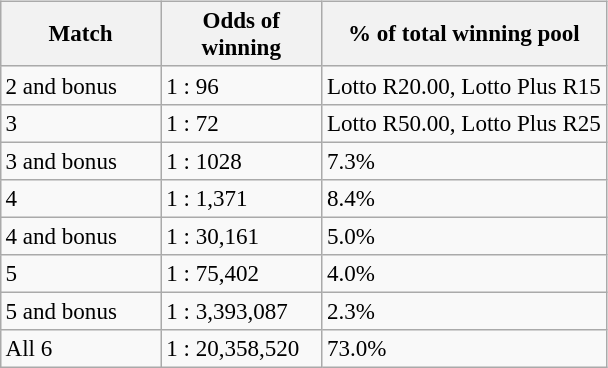<table class="wikitable" style="font-size:96%; float:right;">
<tr>
<th style="width:100px;">Match</th>
<th style="width:100px;">Odds of winning</th>
<th><strong>% of total winning pool</strong></th>
</tr>
<tr>
<td>2 and bonus</td>
<td>1 : 96</td>
<td>Lotto R20.00, Lotto Plus R15</td>
</tr>
<tr |->
<td>3</td>
<td>1 : 72</td>
<td>Lotto R50.00, Lotto Plus R25</td>
</tr>
<tr>
<td>3 and bonus</td>
<td>1 : 1028</td>
<td>7.3%</td>
</tr>
<tr>
<td>4</td>
<td>1 : 1,371</td>
<td>8.4%</td>
</tr>
<tr>
<td>4 and bonus</td>
<td>1 : 30,161</td>
<td>5.0%</td>
</tr>
<tr>
<td>5</td>
<td>1 : 75,402</td>
<td>4.0%</td>
</tr>
<tr>
<td>5 and bonus</td>
<td>1 : 3,393,087</td>
<td>2.3%</td>
</tr>
<tr>
<td>All 6</td>
<td>1 : 20,358,520</td>
<td>73.0%</td>
</tr>
</table>
